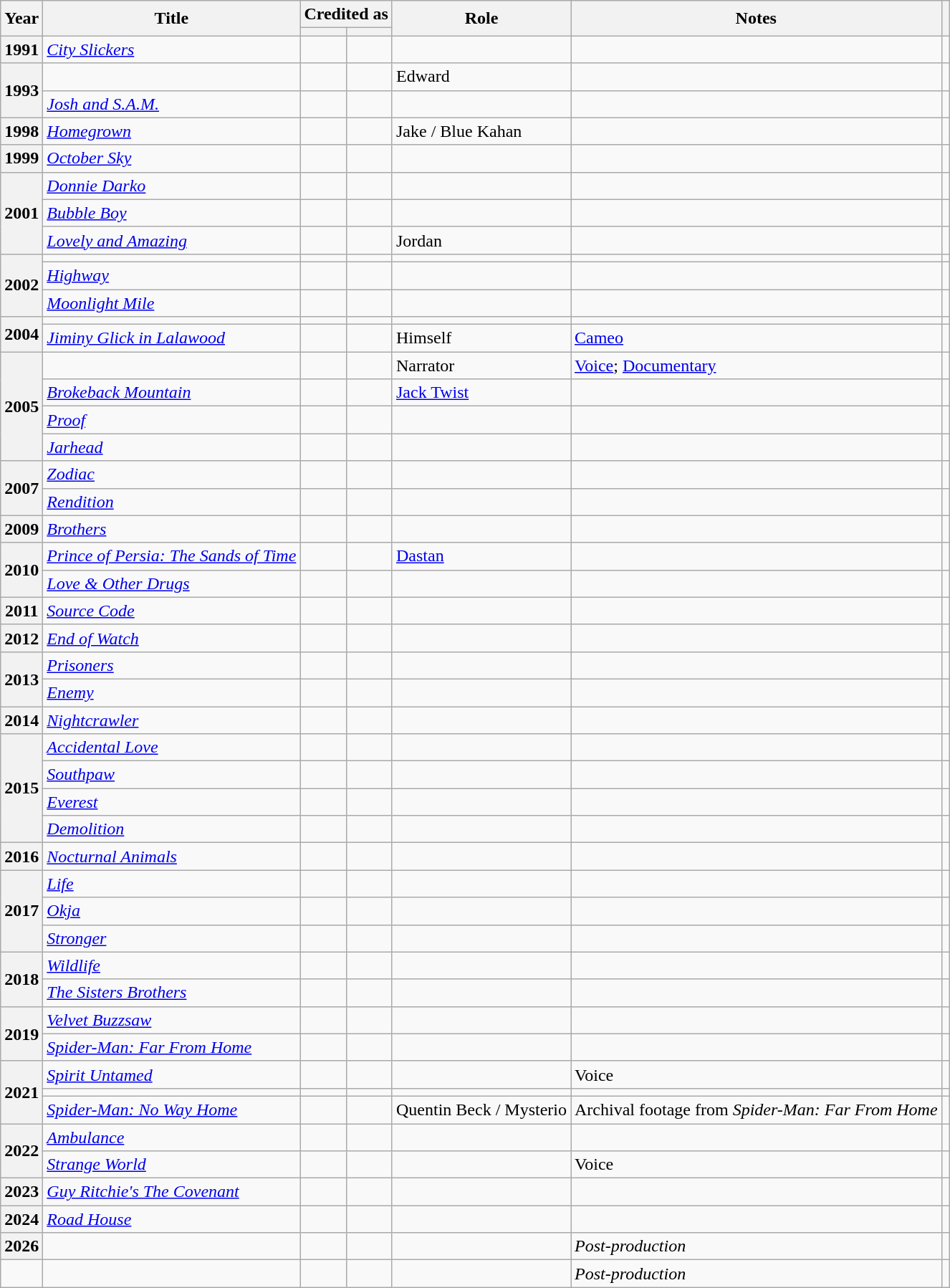<table class="wikitable plainrowheaders sortable" style="margin-right: 0;">
<tr>
<th rowspan="2" scope="col">Year</th>
<th rowspan="2" scope="col">Title</th>
<th colspan="2" scope="col">Credited as</th>
<th rowspan="2" scope="col" class="unsortable">Role</th>
<th rowspan="2" scope="col" class="unsortable">Notes</th>
<th rowspan="2" scope="col" class="unsortable"></th>
</tr>
<tr>
<th scope="col"></th>
<th scope="col"></th>
</tr>
<tr>
<th scope="row">1991</th>
<td><em><a href='#'>City Slickers</a></em></td>
<td></td>
<td></td>
<td></td>
<td></td>
<td style="text-align:center;"></td>
</tr>
<tr>
<th scope="row" rowspan="2">1993</th>
<td></td>
<td></td>
<td></td>
<td>Edward</td>
<td></td>
<td style="text-align:center;"></td>
</tr>
<tr>
<td><em><a href='#'>Josh and S.A.M.</a></em></td>
<td></td>
<td></td>
<td></td>
<td></td>
<td style="text-align:center;"></td>
</tr>
<tr>
<th scope="row">1998</th>
<td><em><a href='#'>Homegrown</a></em></td>
<td></td>
<td></td>
<td>Jake / Blue Kahan</td>
<td></td>
<td style="text-align:center;"></td>
</tr>
<tr>
<th scope="row">1999</th>
<td><em><a href='#'>October Sky</a></em></td>
<td></td>
<td></td>
<td></td>
<td></td>
<td style="text-align:center;"></td>
</tr>
<tr>
<th scope="row" rowspan="3">2001</th>
<td><em><a href='#'>Donnie Darko</a></em></td>
<td></td>
<td></td>
<td></td>
<td></td>
<td style="text-align:center;"></td>
</tr>
<tr>
<td><em><a href='#'>Bubble Boy</a></em></td>
<td></td>
<td></td>
<td></td>
<td></td>
<td style="text-align:center;"></td>
</tr>
<tr>
<td><em><a href='#'>Lovely and Amazing</a></em></td>
<td></td>
<td></td>
<td>Jordan</td>
<td></td>
<td style="text-align:center;"></td>
</tr>
<tr>
<th scope="row"  rowspan="3">2002</th>
<td></td>
<td></td>
<td></td>
<td></td>
<td></td>
<td style="text-align:center;"></td>
</tr>
<tr>
<td><em><a href='#'>Highway</a></em></td>
<td></td>
<td></td>
<td></td>
<td></td>
<td style="text-align:center;"></td>
</tr>
<tr>
<td><em><a href='#'>Moonlight Mile</a></em></td>
<td></td>
<td></td>
<td></td>
<td></td>
<td style="text-align:center;"></td>
</tr>
<tr>
<th scope="row"  rowspan="2">2004</th>
<td><em></em></td>
<td></td>
<td></td>
<td></td>
<td></td>
<td style="text-align:center;"></td>
</tr>
<tr>
<td><em><a href='#'>Jiminy Glick in Lalawood</a></em></td>
<td></td>
<td></td>
<td>Himself</td>
<td><a href='#'>Cameo</a></td>
<td style="text-align:center;"></td>
</tr>
<tr>
<th scope="row"  rowspan="4">2005</th>
<td><em></em></td>
<td></td>
<td></td>
<td>Narrator</td>
<td><a href='#'>Voice</a>; <a href='#'>Documentary</a></td>
<td style="text-align:center;"></td>
</tr>
<tr>
<td><em><a href='#'>Brokeback Mountain</a></em></td>
<td></td>
<td></td>
<td><a href='#'>Jack Twist</a></td>
<td></td>
<td style="text-align:center;"></td>
</tr>
<tr>
<td><em><a href='#'>Proof</a></em></td>
<td></td>
<td></td>
<td></td>
<td></td>
<td style="text-align:center;"></td>
</tr>
<tr>
<td><em><a href='#'>Jarhead</a></em></td>
<td></td>
<td></td>
<td></td>
<td></td>
<td style="text-align:center;"></td>
</tr>
<tr>
<th scope="row"  rowspan="2">2007</th>
<td><em><a href='#'>Zodiac</a></em></td>
<td></td>
<td></td>
<td></td>
<td></td>
<td style="text-align:center;"></td>
</tr>
<tr>
<td><em><a href='#'>Rendition</a></em></td>
<td></td>
<td></td>
<td></td>
<td></td>
<td style="text-align:center;"></td>
</tr>
<tr>
<th scope="row">2009</th>
<td><em><a href='#'>Brothers</a></em></td>
<td></td>
<td></td>
<td></td>
<td></td>
<td style="text-align:center;"></td>
</tr>
<tr>
<th scope="row"  rowspan="2">2010</th>
<td><em><a href='#'>Prince of Persia: The Sands of Time</a></em></td>
<td></td>
<td></td>
<td><a href='#'>Dastan</a></td>
<td></td>
<td style="text-align:center;"></td>
</tr>
<tr>
<td><em><a href='#'>Love & Other Drugs</a></em></td>
<td></td>
<td></td>
<td></td>
<td></td>
<td style="text-align:center;"></td>
</tr>
<tr>
<th scope="row">2011</th>
<td><em><a href='#'>Source Code</a></em></td>
<td></td>
<td></td>
<td></td>
<td></td>
<td style="text-align:center;"></td>
</tr>
<tr>
<th scope="row">2012</th>
<td><em><a href='#'>End of Watch</a></em></td>
<td></td>
<td></td>
<td></td>
<td></td>
<td style="text-align:center;"></td>
</tr>
<tr>
<th scope="row" rowspan="2">2013</th>
<td><em><a href='#'>Prisoners</a></em></td>
<td></td>
<td></td>
<td></td>
<td></td>
<td style="text-align:center;"></td>
</tr>
<tr>
<td><em><a href='#'>Enemy</a></em></td>
<td></td>
<td></td>
<td></td>
<td></td>
<td style="text-align:center;"></td>
</tr>
<tr>
<th scope="row">2014</th>
<td><em><a href='#'>Nightcrawler</a></em></td>
<td></td>
<td></td>
<td></td>
<td></td>
<td style="text-align:center;"></td>
</tr>
<tr>
<th scope="row"  rowspan="4">2015</th>
<td><em><a href='#'>Accidental Love</a></em></td>
<td></td>
<td></td>
<td></td>
<td></td>
<td style="text-align:center;"></td>
</tr>
<tr>
<td><em><a href='#'>Southpaw</a></em></td>
<td></td>
<td></td>
<td></td>
<td></td>
<td style="text-align:center;"></td>
</tr>
<tr>
<td><em><a href='#'>Everest</a></em></td>
<td></td>
<td></td>
<td></td>
<td></td>
<td style="text-align:center;"></td>
</tr>
<tr>
<td><em><a href='#'>Demolition</a></em></td>
<td></td>
<td></td>
<td></td>
<td></td>
<td style="text-align:center;"></td>
</tr>
<tr>
<th scope="row">2016</th>
<td><em><a href='#'>Nocturnal Animals</a></em></td>
<td></td>
<td></td>
<td></td>
<td></td>
<td style="text-align:center;"></td>
</tr>
<tr>
<th scope="row"  rowspan="3">2017</th>
<td><em><a href='#'>Life</a></em></td>
<td></td>
<td></td>
<td></td>
<td></td>
<td style="text-align:center;"></td>
</tr>
<tr>
<td><em><a href='#'>Okja</a></em></td>
<td></td>
<td></td>
<td></td>
<td></td>
<td style="text-align:center;"></td>
</tr>
<tr>
<td><em><a href='#'>Stronger</a></em></td>
<td></td>
<td></td>
<td></td>
<td></td>
<td style="text-align:center;"></td>
</tr>
<tr>
<th scope="row"  rowspan="2">2018</th>
<td><em><a href='#'>Wildlife</a></em></td>
<td></td>
<td></td>
<td></td>
<td></td>
<td style="text-align:center;"></td>
</tr>
<tr>
<td><em><a href='#'>The Sisters Brothers</a></em></td>
<td></td>
<td></td>
<td></td>
<td></td>
<td style="text-align:center;"></td>
</tr>
<tr>
<th scope="row"  rowspan="2">2019</th>
<td><em><a href='#'>Velvet Buzzsaw</a></em></td>
<td></td>
<td></td>
<td></td>
<td></td>
<td style="text-align:center;"></td>
</tr>
<tr>
<td scope="row"><em><a href='#'>Spider-Man: Far From Home</a></em></td>
<td></td>
<td></td>
<td></td>
<td></td>
<td style="text-align:center;"></td>
</tr>
<tr>
<th scope="row" rowspan="3">2021</th>
<td><em><a href='#'>Spirit Untamed</a></em></td>
<td></td>
<td></td>
<td></td>
<td>Voice</td>
<td style="text-align:center;"></td>
</tr>
<tr>
<td><em></em></td>
<td></td>
<td></td>
<td></td>
<td></td>
<td style="text-align:center;"></td>
</tr>
<tr>
<td scope="row"><em><a href='#'>Spider-Man: No Way Home</a></em></td>
<td></td>
<td></td>
<td>Quentin Beck / Mysterio</td>
<td>Archival footage from <em>Spider-Man: Far From Home</em></td>
<td style="text-align:center;"></td>
</tr>
<tr>
<th scope="row"  rowspan="2">2022</th>
<td><em><a href='#'>Ambulance</a></em></td>
<td></td>
<td></td>
<td></td>
<td></td>
<td style="text-align:center;"></td>
</tr>
<tr>
<td><em><a href='#'>Strange World</a></em></td>
<td></td>
<td></td>
<td></td>
<td>Voice</td>
<td style="text-align:center;"></td>
</tr>
<tr>
<th scope="row">2023</th>
<td><em><a href='#'>Guy Ritchie's The Covenant</a></em></td>
<td></td>
<td></td>
<td></td>
<td></td>
<td style="text-align:center;"></td>
</tr>
<tr>
<th scope="row">2024</th>
<td><em><a href='#'>Road House</a></em></td>
<td></td>
<td></td>
<td></td>
<td></td>
<td style="text-align:center;"></td>
</tr>
<tr>
<th scope="row">2026</th>
<td></td>
<td></td>
<td></td>
<td></td>
<td><em>Post-production</em></td>
<td style="text-align:center;"></td>
</tr>
<tr>
<td></td>
<td></td>
<td></td>
<td></td>
<td></td>
<td><em>Post-production</em></td>
<td style="text-align:center;"></td>
</tr>
</table>
